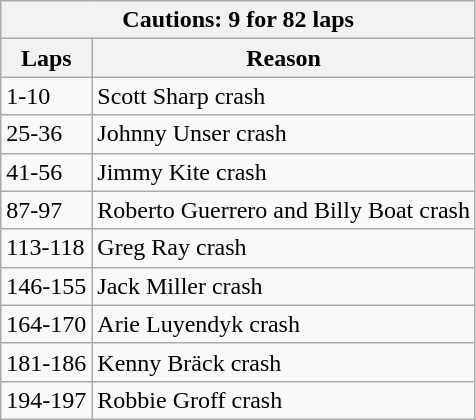<table class="wikitable">
<tr>
<th colspan=2>Cautions: 9 for 82 laps</th>
</tr>
<tr>
<th>Laps</th>
<th>Reason</th>
</tr>
<tr>
<td>1-10</td>
<td>Scott Sharp crash</td>
</tr>
<tr>
<td>25-36</td>
<td>Johnny Unser crash</td>
</tr>
<tr>
<td>41-56</td>
<td>Jimmy Kite crash</td>
</tr>
<tr>
<td>87-97</td>
<td>Roberto Guerrero and Billy Boat crash</td>
</tr>
<tr>
<td>113-118</td>
<td>Greg Ray crash</td>
</tr>
<tr>
<td>146-155</td>
<td>Jack Miller crash</td>
</tr>
<tr>
<td>164-170</td>
<td>Arie Luyendyk crash</td>
</tr>
<tr>
<td>181-186</td>
<td>Kenny Bräck crash</td>
</tr>
<tr>
<td>194-197</td>
<td>Robbie Groff crash</td>
</tr>
</table>
